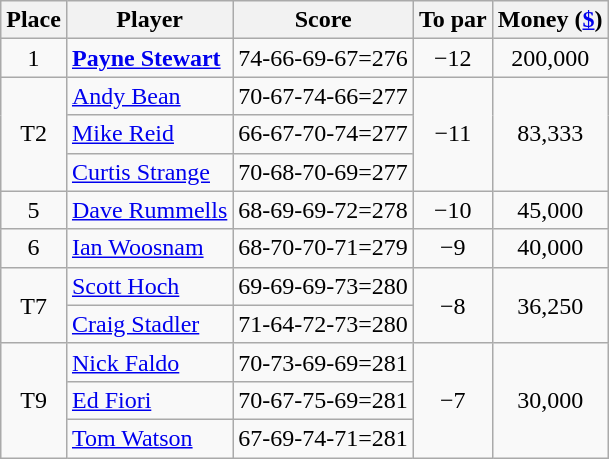<table class="wikitable">
<tr>
<th>Place</th>
<th>Player</th>
<th>Score</th>
<th>To par</th>
<th>Money (<a href='#'>$</a>)</th>
</tr>
<tr>
<td align="center">1</td>
<td> <strong><a href='#'>Payne Stewart</a></strong></td>
<td>74-66-69-67=276</td>
<td align="center">−12</td>
<td align=center>200,000</td>
</tr>
<tr>
<td rowspan=3 align="center">T2</td>
<td> <a href='#'>Andy Bean</a></td>
<td>70-67-74-66=277</td>
<td rowspan=3 align="center">−11</td>
<td rowspan=3 align=center>83,333</td>
</tr>
<tr>
<td> <a href='#'>Mike Reid</a></td>
<td>66-67-70-74=277</td>
</tr>
<tr>
<td> <a href='#'>Curtis Strange</a></td>
<td>70-68-70-69=277</td>
</tr>
<tr>
<td align="center">5</td>
<td> <a href='#'>Dave Rummells</a></td>
<td>68-69-69-72=278</td>
<td align="center">−10</td>
<td align=center>45,000</td>
</tr>
<tr>
<td align="center">6</td>
<td> <a href='#'>Ian Woosnam</a></td>
<td>68-70-70-71=279</td>
<td align="center">−9</td>
<td align=center>40,000</td>
</tr>
<tr>
<td rowspan=2 align="center">T7</td>
<td> <a href='#'>Scott Hoch</a></td>
<td>69-69-69-73=280</td>
<td rowspan=2 align="center">−8</td>
<td rowspan=2 align=center>36,250</td>
</tr>
<tr>
<td> <a href='#'>Craig Stadler</a></td>
<td>71-64-72-73=280</td>
</tr>
<tr>
<td rowspan=3 align="center">T9</td>
<td> <a href='#'>Nick Faldo</a></td>
<td>70-73-69-69=281</td>
<td rowspan=3 align="center">−7</td>
<td rowspan=3 align=center>30,000</td>
</tr>
<tr>
<td> <a href='#'>Ed Fiori</a></td>
<td>70-67-75-69=281</td>
</tr>
<tr>
<td> <a href='#'>Tom Watson</a></td>
<td>67-69-74-71=281</td>
</tr>
</table>
